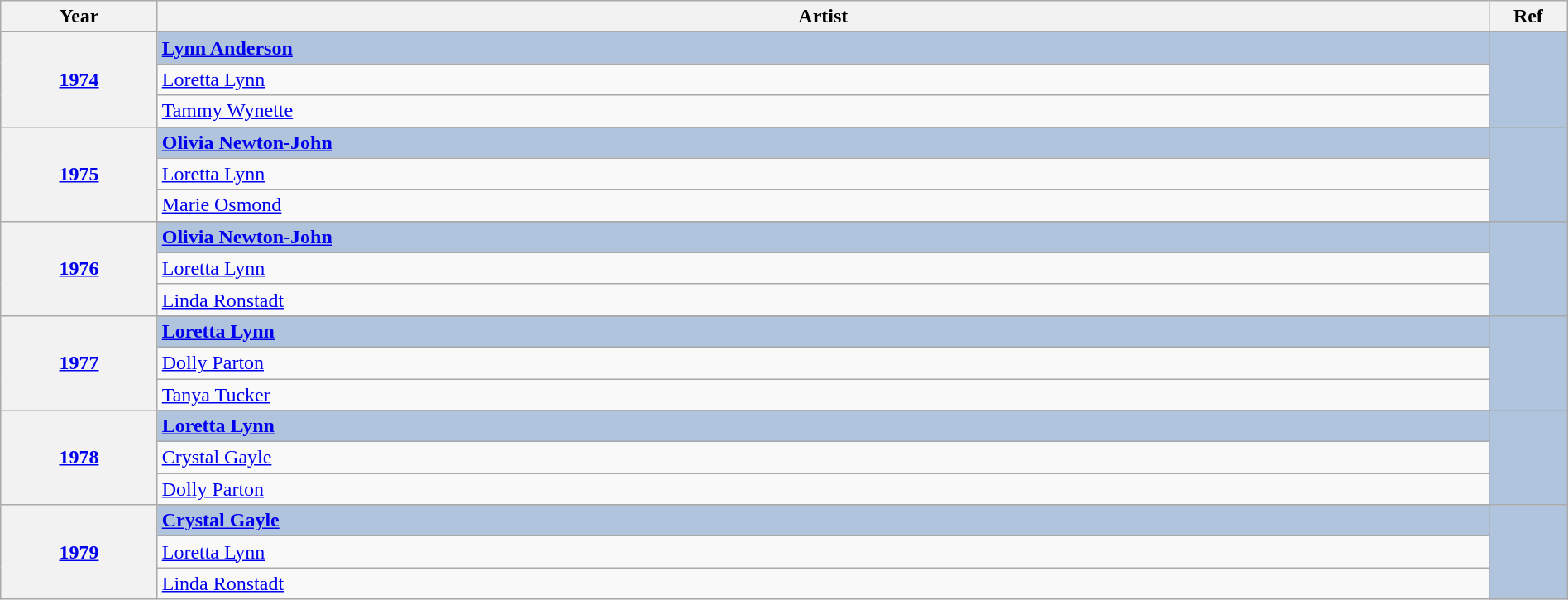<table class="wikitable" width="100%">
<tr>
<th width="10%">Year</th>
<th width="85%">Artist</th>
<th width="5%">Ref</th>
</tr>
<tr style="background:#B0C4DE">
<th rowspan="3"><a href='#'>1974<br></a></th>
<td><strong><a href='#'>Lynn Anderson</a></strong></td>
<td rowspan="4" align="center"></td>
</tr>
<tr>
<td><a href='#'>Loretta Lynn</a></td>
</tr>
<tr>
<td><a href='#'>Tammy Wynette</a></td>
</tr>
<tr>
<th rowspan="4" align="center"><a href='#'>1975<br></a></th>
</tr>
<tr style="background:#B0C4DE">
<td><strong><a href='#'>Olivia Newton-John</a></strong></td>
<td rowspan="4" align="center"></td>
</tr>
<tr>
<td><a href='#'>Loretta Lynn</a></td>
</tr>
<tr>
<td><a href='#'>Marie Osmond</a></td>
</tr>
<tr>
<th rowspan="4" align="center"><a href='#'>1976<br></a></th>
</tr>
<tr style="background:#B0C4DE">
<td><strong><a href='#'>Olivia Newton-John</a></strong></td>
<td rowspan="4" align="center"></td>
</tr>
<tr>
<td><a href='#'>Loretta Lynn</a></td>
</tr>
<tr>
<td><a href='#'>Linda Ronstadt</a></td>
</tr>
<tr>
<th rowspan="4" align="center"><a href='#'>1977<br></a></th>
</tr>
<tr style="background:#B0C4DE">
<td><strong><a href='#'>Loretta Lynn</a></strong></td>
<td rowspan="4" align="center"></td>
</tr>
<tr>
<td><a href='#'>Dolly Parton</a></td>
</tr>
<tr>
<td><a href='#'>Tanya Tucker</a></td>
</tr>
<tr>
<th rowspan="4" align="center"><a href='#'>1978<br></a></th>
</tr>
<tr style="background:#B0C4DE">
<td><strong><a href='#'>Loretta Lynn</a></strong></td>
<td rowspan="4" align="center"></td>
</tr>
<tr>
<td><a href='#'>Crystal Gayle</a></td>
</tr>
<tr>
<td><a href='#'>Dolly Parton</a></td>
</tr>
<tr>
<th rowspan="4" align="center"><a href='#'>1979<br></a></th>
</tr>
<tr style="background:#B0C4DE">
<td><strong><a href='#'>Crystal Gayle</a></strong></td>
<td rowspan="4" align="center"></td>
</tr>
<tr>
<td><a href='#'>Loretta Lynn</a></td>
</tr>
<tr>
<td><a href='#'>Linda Ronstadt</a></td>
</tr>
</table>
